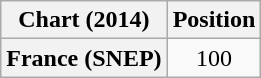<table class="wikitable plainrowheaders" style="text-align:center">
<tr>
<th scope="col">Chart (2014)</th>
<th scope="col">Position</th>
</tr>
<tr>
<th scope="row">France (SNEP)</th>
<td>100</td>
</tr>
</table>
